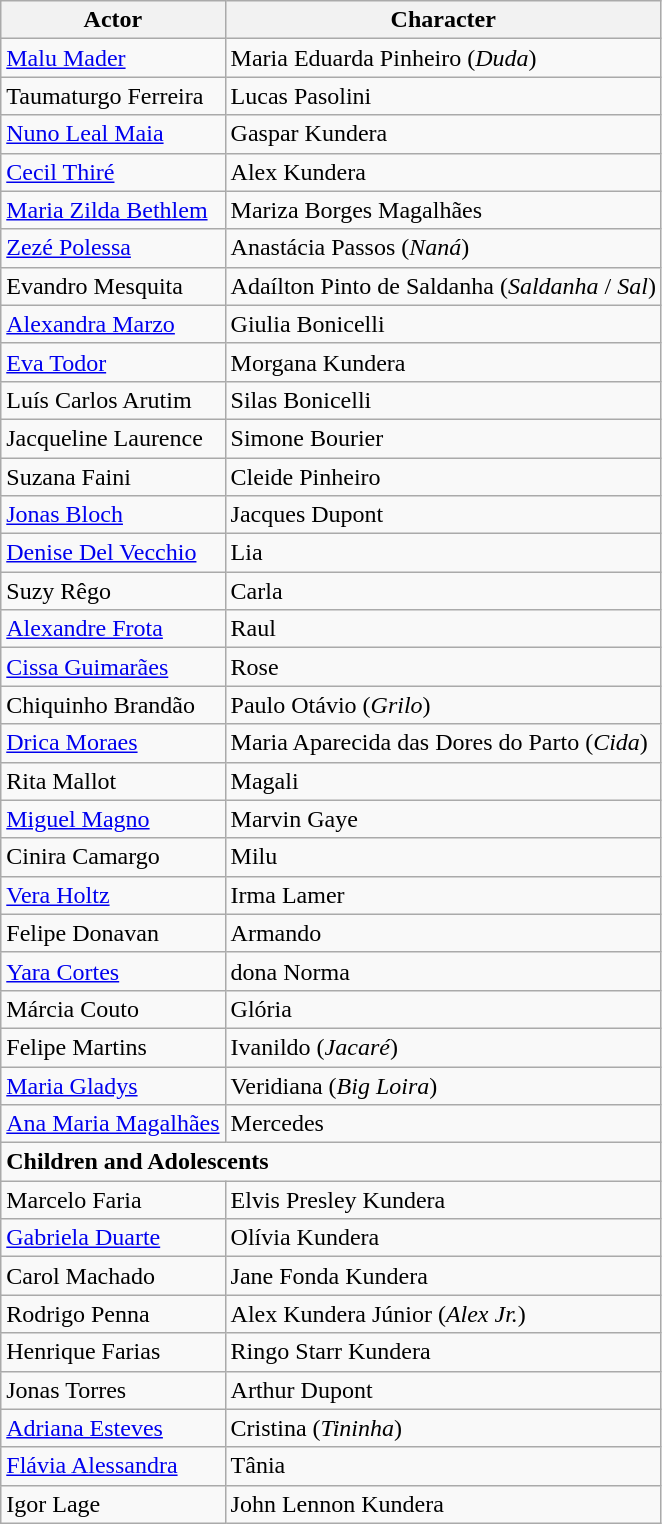<table class="wikitable sortable">
<tr>
<th>Actor</th>
<th>Character</th>
</tr>
<tr>
<td><a href='#'>Malu Mader</a></td>
<td>Maria Eduarda Pinheiro (<em>Duda</em>)</td>
</tr>
<tr>
<td>Taumaturgo Ferreira</td>
<td>Lucas Pasolini</td>
</tr>
<tr>
<td><a href='#'>Nuno Leal Maia</a></td>
<td>Gaspar Kundera</td>
</tr>
<tr>
<td><a href='#'>Cecil Thiré</a></td>
<td>Alex Kundera</td>
</tr>
<tr>
<td><a href='#'>Maria Zilda Bethlem</a></td>
<td>Mariza Borges Magalhães</td>
</tr>
<tr>
<td><a href='#'>Zezé Polessa</a></td>
<td>Anastácia Passos (<em>Naná</em>)</td>
</tr>
<tr>
<td>Evandro Mesquita</td>
<td>Adaílton Pinto de Saldanha (<em>Saldanha</em> / <em>Sal</em>)</td>
</tr>
<tr>
<td><a href='#'>Alexandra Marzo</a></td>
<td>Giulia Bonicelli</td>
</tr>
<tr>
<td><a href='#'>Eva Todor</a></td>
<td>Morgana Kundera</td>
</tr>
<tr>
<td>Luís Carlos Arutim</td>
<td>Silas Bonicelli</td>
</tr>
<tr>
<td>Jacqueline Laurence</td>
<td>Simone Bourier</td>
</tr>
<tr>
<td>Suzana Faini</td>
<td>Cleide Pinheiro</td>
</tr>
<tr>
<td><a href='#'>Jonas Bloch</a></td>
<td>Jacques Dupont</td>
</tr>
<tr>
<td><a href='#'>Denise Del Vecchio</a></td>
<td>Lia</td>
</tr>
<tr>
<td>Suzy Rêgo</td>
<td>Carla</td>
</tr>
<tr>
<td><a href='#'>Alexandre Frota</a></td>
<td>Raul</td>
</tr>
<tr>
<td><a href='#'>Cissa Guimarães</a></td>
<td>Rose</td>
</tr>
<tr>
<td>Chiquinho Brandão</td>
<td>Paulo Otávio (<em>Grilo</em>)</td>
</tr>
<tr>
<td><a href='#'>Drica Moraes</a></td>
<td>Maria Aparecida das Dores do Parto (<em>Cida</em>)</td>
</tr>
<tr>
<td>Rita Mallot</td>
<td>Magali</td>
</tr>
<tr>
<td><a href='#'>Miguel Magno</a></td>
<td>Marvin Gaye</td>
</tr>
<tr>
<td>Cinira Camargo</td>
<td>Milu</td>
</tr>
<tr>
<td><a href='#'>Vera Holtz</a></td>
<td>Irma Lamer</td>
</tr>
<tr>
<td>Felipe Donavan</td>
<td>Armando</td>
</tr>
<tr>
<td><a href='#'>Yara Cortes</a></td>
<td>dona Norma</td>
</tr>
<tr>
<td>Márcia Couto</td>
<td>Glória</td>
</tr>
<tr>
<td>Felipe Martins</td>
<td>Ivanildo (<em>Jacaré</em>)</td>
</tr>
<tr>
<td><a href='#'>Maria Gladys</a></td>
<td>Veridiana (<em>Big Loira</em>)</td>
</tr>
<tr>
<td><a href='#'>Ana Maria Magalhães</a></td>
<td>Mercedes</td>
</tr>
<tr>
<td colspan="2"><strong>Children and Adolescents</strong></td>
</tr>
<tr>
<td>Marcelo Faria</td>
<td>Elvis Presley Kundera</td>
</tr>
<tr>
<td><a href='#'>Gabriela Duarte</a></td>
<td>Olívia Kundera</td>
</tr>
<tr>
<td>Carol Machado</td>
<td>Jane Fonda Kundera</td>
</tr>
<tr>
<td>Rodrigo Penna</td>
<td>Alex Kundera Júnior (<em>Alex Jr.</em>)</td>
</tr>
<tr>
<td>Henrique Farias</td>
<td>Ringo Starr Kundera</td>
</tr>
<tr>
<td>Jonas Torres</td>
<td>Arthur Dupont</td>
</tr>
<tr>
<td><a href='#'>Adriana Esteves</a></td>
<td>Cristina (<em>Tininha</em>)</td>
</tr>
<tr>
<td><a href='#'>Flávia Alessandra</a></td>
<td>Tânia</td>
</tr>
<tr>
<td>Igor Lage</td>
<td>John Lennon Kundera</td>
</tr>
</table>
